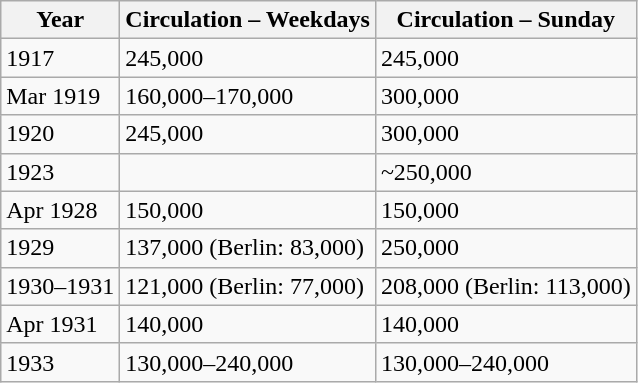<table class="wikitable">
<tr>
<th>Year</th>
<th>Circulation – Weekdays</th>
<th>Circulation – Sunday</th>
</tr>
<tr>
<td>1917</td>
<td>245,000</td>
<td>245,000</td>
</tr>
<tr>
<td>Mar 1919</td>
<td>160,000–170,000</td>
<td>300,000</td>
</tr>
<tr>
<td>1920</td>
<td>245,000</td>
<td>300,000</td>
</tr>
<tr>
<td>1923</td>
<td></td>
<td>~250,000</td>
</tr>
<tr>
<td>Apr 1928</td>
<td>150,000</td>
<td>150,000</td>
</tr>
<tr>
<td>1929</td>
<td>137,000 (Berlin: 83,000)</td>
<td>250,000</td>
</tr>
<tr>
<td>1930–1931</td>
<td>121,000 (Berlin: 77,000)</td>
<td>208,000 (Berlin: 113,000)</td>
</tr>
<tr>
<td>Apr 1931</td>
<td>140,000</td>
<td>140,000</td>
</tr>
<tr>
<td>1933</td>
<td>130,000–240,000</td>
<td>130,000–240,000</td>
</tr>
</table>
